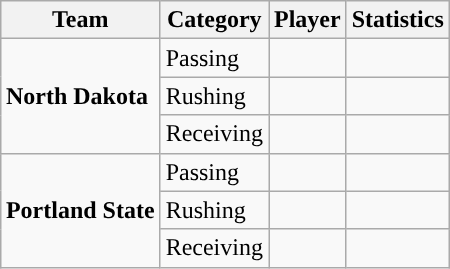<table class="wikitable" style="float: right;">
<tr>
<th>Team</th>
<th>Category</th>
<th>Player</th>
<th>Statistics</th>
</tr>
<tr>
<td rowspan=3><strong>North Dakota</strong></td>
<td>Passing</td>
<td></td>
<td></td>
</tr>
<tr>
<td>Rushing</td>
<td></td>
<td></td>
</tr>
<tr>
<td>Receiving</td>
<td></td>
<td></td>
</tr>
<tr>
<td rowspan=3><strong>Portland State</strong></td>
<td>Passing</td>
<td></td>
<td></td>
</tr>
<tr>
<td>Rushing</td>
<td></td>
<td></td>
</tr>
<tr>
<td>Receiving</td>
<td></td>
<td></td>
</tr>
</table>
